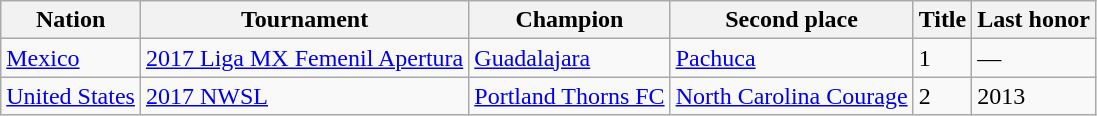<table class="wikitable sortable">
<tr>
<th>Nation</th>
<th>Tournament</th>
<th>Champion</th>
<th>Second place</th>
<th data-sort-type="number">Title</th>
<th>Last honor</th>
</tr>
<tr>
<td> <a href='#'>Mexico</a></td>
<td><a href='#'>2017 Liga MX Femenil Apertura</a></td>
<td><a href='#'>Guadalajara</a></td>
<td><a href='#'>Pachuca</a></td>
<td>1</td>
<td>—</td>
</tr>
<tr>
<td> <a href='#'>United States</a></td>
<td><a href='#'>2017 NWSL</a></td>
<td><a href='#'>Portland Thorns FC</a></td>
<td><a href='#'>North Carolina Courage</a></td>
<td>2</td>
<td>2013</td>
</tr>
</table>
